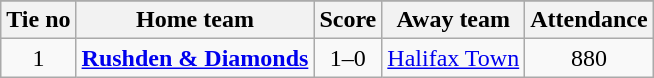<table border=0 cellpadding=0 cellspacing=0>
<tr>
<td valign="top"><br><table class="wikitable" style="text-align: center">
<tr>
</tr>
<tr>
<th>Tie no</th>
<th>Home team</th>
<th>Score</th>
<th>Away team</th>
<th>Attendance</th>
</tr>
<tr>
<td>1</td>
<td><strong><a href='#'>Rushden & Diamonds</a></strong></td>
<td>1–0</td>
<td><a href='#'>Halifax Town</a></td>
<td>880</td>
</tr>
</table>
</td>
</tr>
</table>
